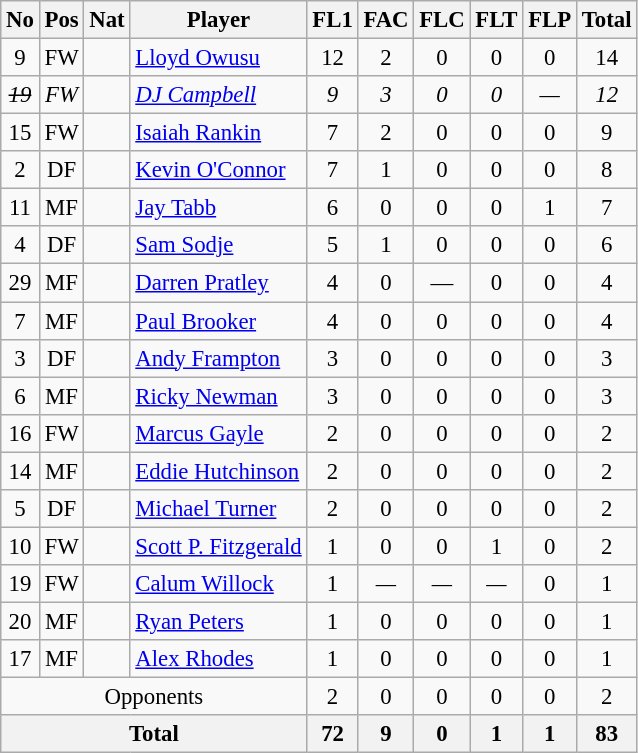<table class="wikitable"  style="text-align:center; border:1px #aaa solid; font-size:95%;">
<tr>
<th>No</th>
<th>Pos</th>
<th>Nat</th>
<th>Player</th>
<th>FL1</th>
<th>FAC</th>
<th>FLC</th>
<th>FLT</th>
<th>FLP</th>
<th>Total</th>
</tr>
<tr>
<td>9</td>
<td>FW</td>
<td></td>
<td style="text-align:left;"><a href='#'>Lloyd Owusu</a></td>
<td>12</td>
<td>2</td>
<td>0</td>
<td>0</td>
<td>0</td>
<td>14</td>
</tr>
<tr>
<td><em><s>19</s></em></td>
<td><em>FW</em></td>
<td><em></em></td>
<td style="text-align:left;"><em><a href='#'>DJ Campbell</a></em></td>
<td><em>9</em></td>
<td><em>3</em></td>
<td><em>0</em></td>
<td><em>0</em></td>
<td><em>—</em></td>
<td><em>12</em></td>
</tr>
<tr>
<td>15</td>
<td>FW</td>
<td></td>
<td style="text-align:left;"><a href='#'>Isaiah Rankin</a></td>
<td>7</td>
<td>2</td>
<td>0</td>
<td>0</td>
<td>0</td>
<td>9</td>
</tr>
<tr>
<td>2</td>
<td>DF</td>
<td></td>
<td style="text-align:left;"><a href='#'>Kevin O'Connor</a></td>
<td>7</td>
<td>1</td>
<td>0</td>
<td>0</td>
<td>0</td>
<td>8</td>
</tr>
<tr>
<td>11</td>
<td>MF</td>
<td></td>
<td style="text-align:left;"><a href='#'>Jay Tabb</a></td>
<td>6</td>
<td>0</td>
<td>0</td>
<td>0</td>
<td>1</td>
<td>7</td>
</tr>
<tr>
<td>4</td>
<td>DF</td>
<td></td>
<td style="text-align:left;"><a href='#'>Sam Sodje</a></td>
<td>5</td>
<td>1</td>
<td>0</td>
<td>0</td>
<td>0</td>
<td>6</td>
</tr>
<tr>
<td>29</td>
<td>MF</td>
<td></td>
<td style="text-align:left;"><a href='#'>Darren Pratley</a></td>
<td>4</td>
<td>0</td>
<td>—</td>
<td>0</td>
<td>0</td>
<td>4</td>
</tr>
<tr>
<td>7</td>
<td>MF</td>
<td></td>
<td style="text-align:left;"><a href='#'>Paul Brooker</a></td>
<td>4</td>
<td>0</td>
<td>0</td>
<td>0</td>
<td>0</td>
<td>4</td>
</tr>
<tr>
<td>3</td>
<td>DF</td>
<td></td>
<td style="text-align:left;"><a href='#'>Andy Frampton</a></td>
<td>3</td>
<td>0</td>
<td>0</td>
<td>0</td>
<td>0</td>
<td>3</td>
</tr>
<tr>
<td>6</td>
<td>MF</td>
<td></td>
<td style="text-align:left;"><a href='#'>Ricky Newman</a></td>
<td>3</td>
<td>0</td>
<td>0</td>
<td>0</td>
<td>0</td>
<td>3</td>
</tr>
<tr>
<td>16</td>
<td>FW</td>
<td></td>
<td style="text-align:left;"><a href='#'>Marcus Gayle</a></td>
<td>2</td>
<td>0</td>
<td>0</td>
<td>0</td>
<td>0</td>
<td>2</td>
</tr>
<tr>
<td>14</td>
<td>MF</td>
<td></td>
<td style="text-align:left;"><a href='#'>Eddie Hutchinson</a></td>
<td>2</td>
<td>0</td>
<td>0</td>
<td>0</td>
<td>0</td>
<td>2</td>
</tr>
<tr>
<td>5</td>
<td>DF</td>
<td></td>
<td style="text-align:left;"><a href='#'>Michael Turner</a></td>
<td>2</td>
<td>0</td>
<td>0</td>
<td>0</td>
<td>0</td>
<td>2</td>
</tr>
<tr>
<td>10</td>
<td>FW</td>
<td></td>
<td style="text-align:left;"><a href='#'>Scott P. Fitzgerald</a></td>
<td>1</td>
<td>0</td>
<td>0</td>
<td>1</td>
<td>0</td>
<td>2</td>
</tr>
<tr>
<td>19</td>
<td>FW</td>
<td></td>
<td style="text-align:left;"><a href='#'>Calum Willock</a></td>
<td>1</td>
<td><em>—</em></td>
<td><em>—</em></td>
<td><em>—</em></td>
<td>0</td>
<td>1</td>
</tr>
<tr>
<td>20</td>
<td>MF</td>
<td></td>
<td style="text-align:left;"><a href='#'>Ryan Peters</a></td>
<td>1</td>
<td>0</td>
<td>0</td>
<td>0</td>
<td>0</td>
<td>1</td>
</tr>
<tr>
<td>17</td>
<td>MF</td>
<td></td>
<td style="text-align:left;"><a href='#'>Alex Rhodes</a></td>
<td>1</td>
<td>0</td>
<td>0</td>
<td>0</td>
<td>0</td>
<td>1</td>
</tr>
<tr>
<td colspan="4">Opponents</td>
<td>2</td>
<td>0</td>
<td>0</td>
<td>0</td>
<td>0</td>
<td>2</td>
</tr>
<tr>
<th colspan="4">Total</th>
<th>72</th>
<th>9</th>
<th>0</th>
<th>1</th>
<th>1</th>
<th>83</th>
</tr>
</table>
